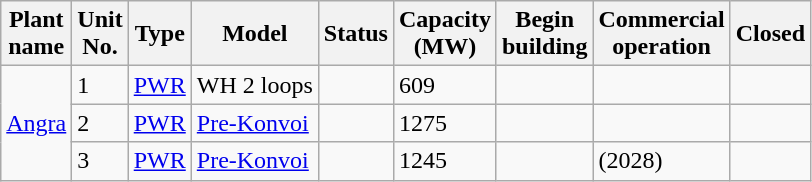<table class="wikitable sortable mw-datatable">
<tr>
<th>Plant<br>name</th>
<th>Unit<br>No.</th>
<th>Type</th>
<th>Model</th>
<th>Status</th>
<th>Capacity<br>(MW)</th>
<th>Begin<br>building</th>
<th>Commercial<br>operation</th>
<th>Closed</th>
</tr>
<tr>
<td rowspan=3><a href='#'>Angra</a></td>
<td>1</td>
<td><a href='#'>PWR</a></td>
<td>WH 2 loops</td>
<td></td>
<td>609</td>
<td></td>
<td></td>
<td></td>
</tr>
<tr>
<td>2</td>
<td><a href='#'>PWR</a></td>
<td><a href='#'>Pre-Konvoi</a></td>
<td></td>
<td>1275</td>
<td></td>
<td></td>
<td></td>
</tr>
<tr>
<td>3</td>
<td><a href='#'>PWR</a></td>
<td><a href='#'>Pre-Konvoi</a></td>
<td></td>
<td>1245</td>
<td></td>
<td>(2028)</td>
<td></td>
</tr>
</table>
